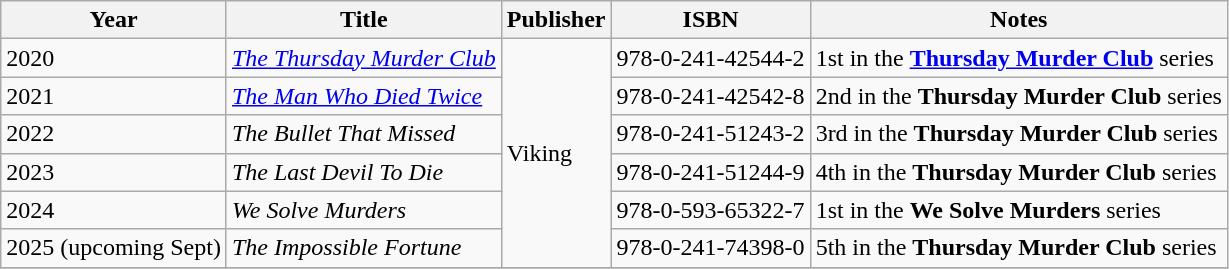<table class="wikitable">
<tr>
<th>Year</th>
<th>Title</th>
<th>Publisher</th>
<th>ISBN</th>
<th>Notes</th>
</tr>
<tr>
<td>2020</td>
<td><em><a href='#'>The Thursday Murder Club</a></em></td>
<td rowspan="6">Viking</td>
<td>978-0-241-42544-2</td>
<td>1st in the <strong><a href='#'>Thursday Murder Club</a></strong> series</td>
</tr>
<tr>
<td>2021</td>
<td><em><a href='#'>The Man Who Died Twice</a></em></td>
<td>978-0-241-42542-8</td>
<td>2nd in the <strong>Thursday Murder Club</strong> series</td>
</tr>
<tr>
<td>2022</td>
<td><em>The Bullet That Missed</em></td>
<td>978-0-241-51243-2</td>
<td>3rd in the <strong>Thursday Murder Club</strong> series</td>
</tr>
<tr>
<td>2023</td>
<td><em>The Last Devil To Die</em></td>
<td>978-0-241-51244-9</td>
<td>4th in the <strong>Thursday Murder Club</strong> series</td>
</tr>
<tr>
<td>2024</td>
<td><em>We Solve Murders</em></td>
<td>978-0-593-65322-7</td>
<td>1st in the <strong>We Solve Murders</strong> series</td>
</tr>
<tr>
<td>2025 (upcoming Sept)</td>
<td><em>The Impossible Fortune</em></td>
<td>978-0-241-74398-0</td>
<td>5th in the <strong>Thursday Murder Club</strong> series</td>
</tr>
<tr>
</tr>
</table>
